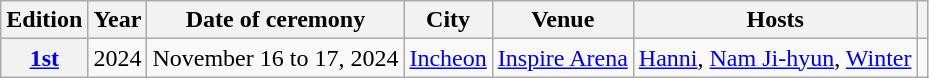<table class="wikitable plainrowheaders" style="text-align:center">
<tr>
<th scope="col">Edition</th>
<th scope="col">Year</th>
<th scope="col">Date of ceremony</th>
<th scope="col">City</th>
<th scope="col">Venue</th>
<th scope="col">Hosts</th>
<th scope="col"></th>
</tr>
<tr>
<th scope="row" style="text-align:center"><a href='#'>1st</a></th>
<td>2024</td>
<td>November 16 to 17, 2024</td>
<td><a href='#'>Incheon</a></td>
<td><a href='#'>Inspire Arena</a></td>
<td><a href='#'>Hanni</a>, <a href='#'>Nam Ji-hyun</a>, <a href='#'>Winter</a></td>
<td style="text-align:center"></td>
</tr>
</table>
